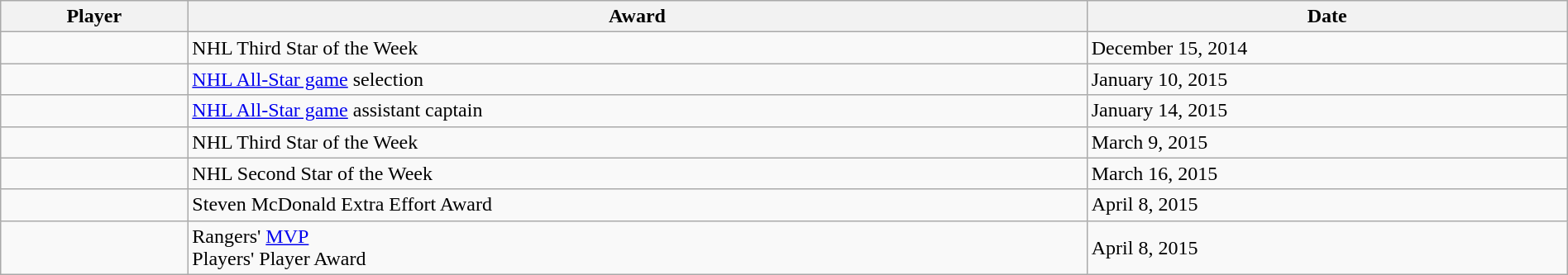<table class="wikitable sortable" style="width:100%;">
<tr align=center>
<th>Player</th>
<th>Award</th>
<th>Date</th>
</tr>
<tr>
<td></td>
<td>NHL Third Star of the Week</td>
<td>December 15, 2014</td>
</tr>
<tr>
<td></td>
<td><a href='#'>NHL All-Star game</a> selection</td>
<td>January 10, 2015</td>
</tr>
<tr>
<td></td>
<td><a href='#'>NHL All-Star game</a> assistant captain</td>
<td>January 14, 2015</td>
</tr>
<tr>
<td></td>
<td>NHL Third Star of the Week</td>
<td>March 9, 2015</td>
</tr>
<tr>
<td></td>
<td>NHL Second Star of the Week</td>
<td>March 16, 2015</td>
</tr>
<tr>
<td></td>
<td>Steven McDonald Extra Effort Award</td>
<td>April 8, 2015</td>
</tr>
<tr>
<td></td>
<td>Rangers' <a href='#'>MVP</a><br>Players' Player Award</td>
<td>April 8, 2015</td>
</tr>
</table>
